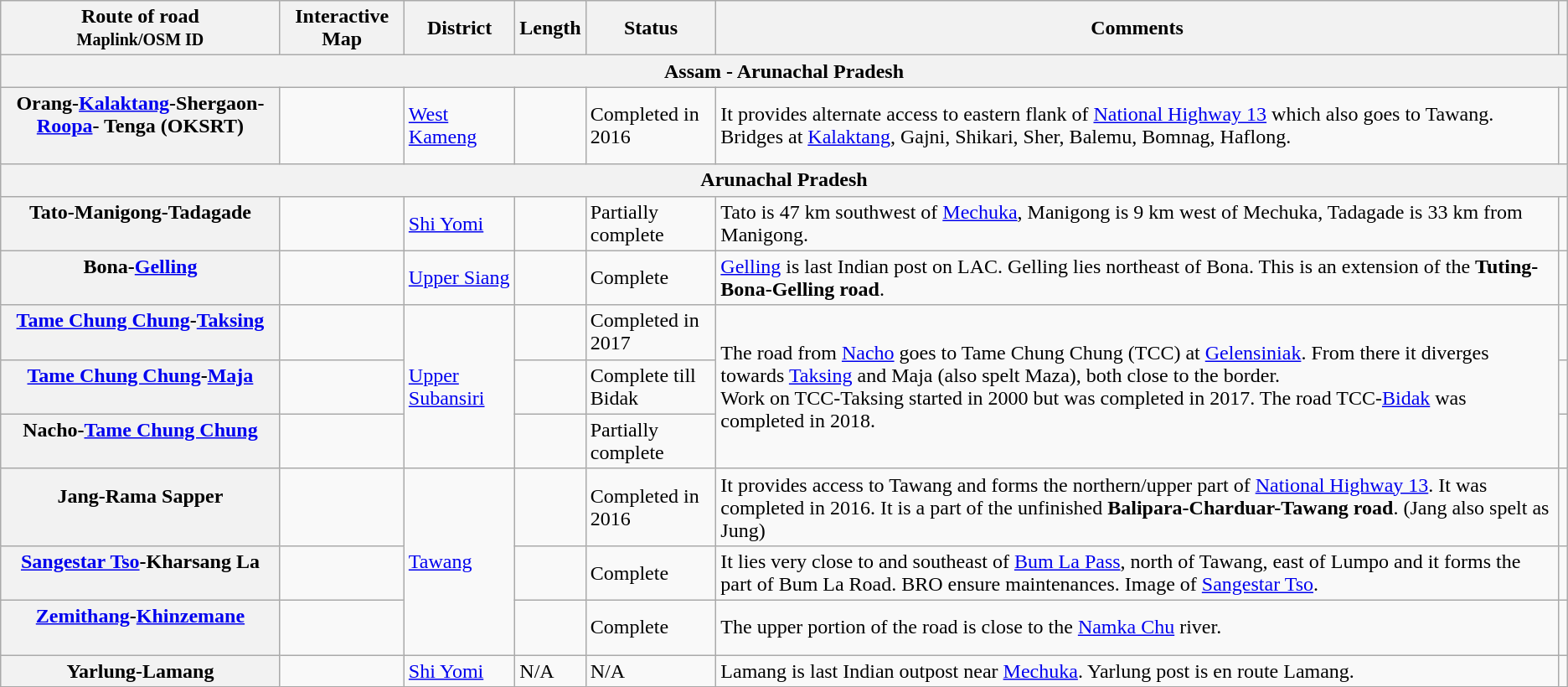<table class="wikitable sortable plainrowheaders" border="1">
<tr>
<th>Route of road<br><small>Maplink/OSM ID</small></th>
<th class="unsortable">Interactive Map</th>
<th>District</th>
<th>Length</th>
<th>Status</th>
<th class="unsortable">Comments</th>
<th></th>
</tr>
<tr>
<th colspan="7">Assam - Arunachal Pradesh</th>
</tr>
<tr>
<th>Orang-<a href='#'>Kalaktang</a>-Shergaon-<a href='#'>Roopa</a>- Tenga (OKSRT)<br><small><br></small></th>
<td></td>
<td><a href='#'>West Kameng</a></td>
<td></td>
<td>Completed in 2016</td>
<td>It provides alternate access to eastern flank of <a href='#'>National Highway 13</a>  which also goes to Tawang. Bridges at <a href='#'>Kalaktang</a>, Gajni, Shikari, Sher, Balemu, Bomnag, Haflong.</td>
<td></td>
</tr>
<tr>
<th colspan="7">Arunachal Pradesh</th>
</tr>
<tr>
<th>Tato-Manigong-Tadagade<br><small><br></small></th>
<td></td>
<td><a href='#'>Shi Yomi</a></td>
<td></td>
<td>Partially complete</td>
<td>Tato is 47 km southwest of <a href='#'>Mechuka</a>, Manigong is 9 km west of Mechuka, Tadagade is 33 km from Manigong.</td>
<td></td>
</tr>
<tr>
<th>Bona-<a href='#'>Gelling</a><br><small><br></small></th>
<td></td>
<td><a href='#'>Upper Siang</a></td>
<td></td>
<td>Complete</td>
<td><a href='#'>Gelling</a> is last Indian post on LAC. Gelling lies northeast of Bona. This is an extension of the <strong>Tuting-Bona-Gelling road</strong>.</td>
<td></td>
</tr>
<tr>
<th><a href='#'>Tame Chung Chung</a>-<a href='#'>Taksing</a><br><small><br></small></th>
<td></td>
<td rowspan="3"><a href='#'>Upper Subansiri</a></td>
<td></td>
<td>Completed in 2017</td>
<td rowspan="3">The road from <a href='#'>Nacho</a> goes to Tame Chung Chung (TCC) at <a href='#'>Gelensiniak</a>. From there it diverges towards <a href='#'>Taksing</a> and Maja (also spelt Maza), both close to the border.<br>Work on TCC-Taksing started in 2000 but was completed in 2017. The road TCC-<a href='#'>Bidak</a> was completed in 2018.</td>
<td></td>
</tr>
<tr>
<th><a href='#'>Tame Chung Chung</a>-<a href='#'>Maja</a><br><small><br></small></th>
<td></td>
<td></td>
<td>Complete till Bidak</td>
<td></td>
</tr>
<tr>
<th>Nacho-<a href='#'>Tame Chung Chung</a><br><small><br></small></th>
<td></td>
<td></td>
<td>Partially complete</td>
<td></td>
</tr>
<tr>
<th>Jang-Rama Sapper<br><small><br></small></th>
<td></td>
<td rowspan="3"><a href='#'>Tawang</a></td>
<td></td>
<td>Completed in 2016</td>
<td>It provides access to Tawang and forms the northern/upper part of <a href='#'>National Highway 13</a>.  It was completed in 2016. It is a part of the unfinished <strong>Balipara-Charduar-Tawang road</strong>. (Jang also spelt as Jung)</td>
<td></td>
</tr>
<tr>
<th><a href='#'>Sangestar Tso</a>-Kharsang La<br><small><br></small></th>
<td></td>
<td></td>
<td>Complete</td>
<td>It lies very close to and southeast of <a href='#'>Bum La Pass</a>, north of Tawang, east of Lumpo and it forms the part of Bum La Road. BRO ensure maintenances. Image of <a href='#'>Sangestar Tso</a>.</td>
<td></td>
</tr>
<tr>
<th><a href='#'>Zemithang</a>-<a href='#'>Khinzemane</a><br><small><br></small></th>
<td></td>
<td></td>
<td>Complete</td>
<td>The upper portion of the road is close to the <a href='#'>Namka Chu</a> river.</td>
<td></td>
</tr>
<tr>
<th>Yarlung-Lamang</th>
<td></td>
<td><a href='#'>Shi Yomi</a></td>
<td>N/A</td>
<td>N/A</td>
<td>Lamang is last Indian outpost near <a href='#'>Mechuka</a>. Yarlung post is en route Lamang.</td>
<td></td>
</tr>
</table>
